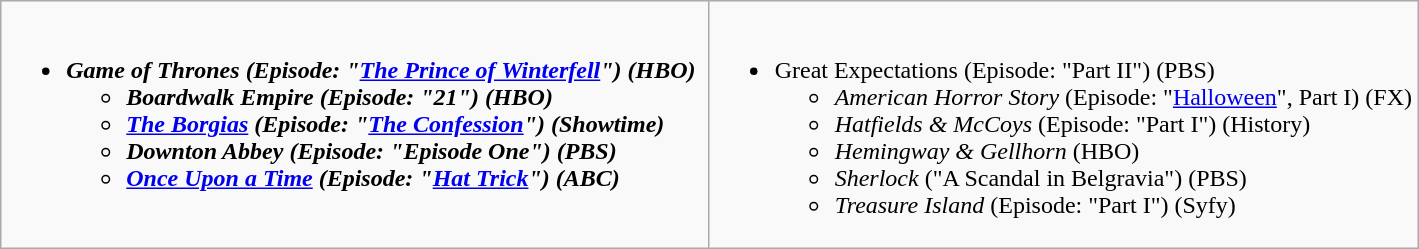<table class="wikitable">
<tr>
<td style="vertical-align:top;" width="50%"><br><ul><li><strong><em>Game of Thrones<em> (Episode: "<a href='#'>The Prince of Winterfell</a>") (HBO)<strong><ul><li></em>Boardwalk Empire<em> (Episode: "21") (HBO)</li><li></em><a href='#'>The Borgias</a><em> (Episode: "<a href='#'>The Confession</a>") (Showtime)</li><li></em>Downton Abbey<em> (Episode: "Episode One") (PBS)</li><li></em><a href='#'>Once Upon a Time</a><em> (Episode: "<a href='#'>Hat Trick</a>") (ABC)</li></ul></li></ul></td>
<td style="vertical-align:top;" width="50%"><br><ul><li></em></strong>Great Expectations</em> (Episode: "Part II") (PBS)</strong><ul><li><em>American Horror Story</em> (Episode: "<a href='#'>Halloween</a>", Part I) (FX)</li><li><em>Hatfields & McCoys</em> (Episode: "Part I") (History)</li><li><em>Hemingway & Gellhorn</em> (HBO)</li><li><em>Sherlock</em> ("A Scandal in Belgravia") (PBS)</li><li><em>Treasure Island</em> (Episode: "Part I") (Syfy)</li></ul></li></ul></td>
</tr>
</table>
